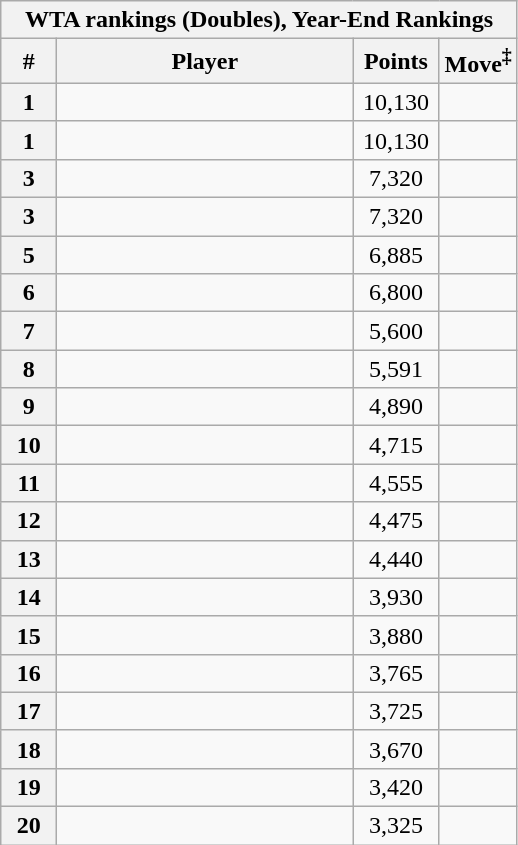<table class="wikitable sortable" style="text-align:center">
<tr>
<th colspan="5">WTA rankings (Doubles), Year-End Rankings</th>
</tr>
<tr>
<th style="width:30px;">#</th>
<th style="width:190px;">Player</th>
<th style="width:50px;">Points</th>
<th style="width:40px;">Move<sup>‡</sup></th>
</tr>
<tr>
<th>1</th>
<td align=left></td>
<td>10,130</td>
<td></td>
</tr>
<tr>
<th>1</th>
<td align=left></td>
<td>10,130</td>
<td></td>
</tr>
<tr>
<th>3</th>
<td align=left></td>
<td>7,320</td>
<td></td>
</tr>
<tr>
<th>3</th>
<td align=left></td>
<td>7,320</td>
<td></td>
</tr>
<tr>
<th>5</th>
<td align=left></td>
<td>6,885</td>
<td></td>
</tr>
<tr>
<th>6</th>
<td align=left></td>
<td>6,800</td>
<td></td>
</tr>
<tr>
<th>7</th>
<td align=left></td>
<td>5,600</td>
<td></td>
</tr>
<tr>
<th>8</th>
<td align=left></td>
<td>5,591</td>
<td></td>
</tr>
<tr>
<th>9</th>
<td align=left></td>
<td>4,890</td>
<td></td>
</tr>
<tr>
<th>10</th>
<td align=left></td>
<td>4,715</td>
<td></td>
</tr>
<tr>
<th>11</th>
<td align=left></td>
<td>4,555</td>
<td></td>
</tr>
<tr>
<th>12</th>
<td align=left></td>
<td>4,475</td>
<td></td>
</tr>
<tr>
<th>13</th>
<td align=left></td>
<td>4,440</td>
<td></td>
</tr>
<tr>
<th>14</th>
<td align=left></td>
<td>3,930</td>
<td></td>
</tr>
<tr>
<th>15</th>
<td align=left></td>
<td>3,880</td>
<td></td>
</tr>
<tr>
<th>16</th>
<td align=left></td>
<td>3,765</td>
<td></td>
</tr>
<tr>
<th>17</th>
<td align=left></td>
<td>3,725</td>
<td></td>
</tr>
<tr>
<th>18</th>
<td align=left></td>
<td>3,670</td>
<td></td>
</tr>
<tr>
<th>19</th>
<td align=left></td>
<td>3,420</td>
<td></td>
</tr>
<tr>
<th>20</th>
<td align=left></td>
<td>3,325</td>
<td></td>
</tr>
</table>
